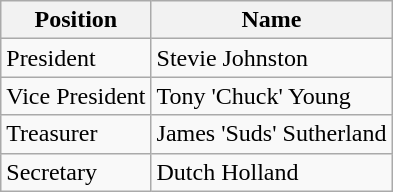<table class="wikitable">
<tr>
<th>Position</th>
<th>Name</th>
</tr>
<tr>
<td>President</td>
<td>Stevie Johnston</td>
</tr>
<tr>
<td>Vice President</td>
<td>Tony 'Chuck' Young</td>
</tr>
<tr>
<td>Treasurer</td>
<td>James 'Suds' Sutherland</td>
</tr>
<tr>
<td>Secretary</td>
<td>Dutch Holland</td>
</tr>
</table>
